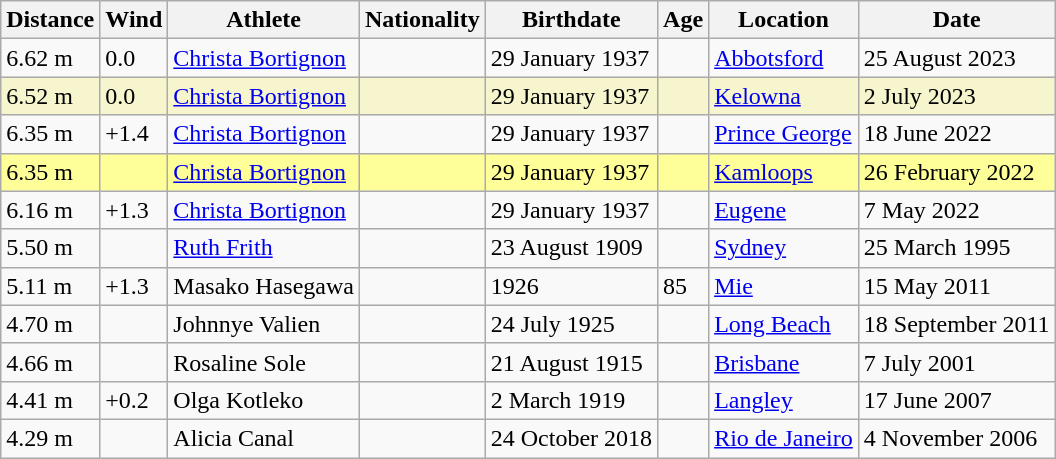<table class="wikitable">
<tr>
<th>Distance</th>
<th>Wind</th>
<th>Athlete</th>
<th>Nationality</th>
<th>Birthdate</th>
<th>Age</th>
<th>Location</th>
<th>Date</th>
</tr>
<tr>
<td>6.62 m</td>
<td>0.0</td>
<td><a href='#'>Christa Bortignon</a></td>
<td></td>
<td>29 January 1937</td>
<td></td>
<td><a href='#'>Abbotsford</a></td>
<td>25 August 2023</td>
</tr>
<tr bgcolor=#f6F5CE>
<td>6.52 m</td>
<td>0.0</td>
<td><a href='#'>Christa Bortignon</a></td>
<td></td>
<td>29 January 1937</td>
<td></td>
<td><a href='#'>Kelowna</a></td>
<td>2 July 2023</td>
</tr>
<tr>
<td>6.35 m</td>
<td>+1.4</td>
<td><a href='#'>Christa Bortignon</a></td>
<td></td>
<td>29 January 1937</td>
<td></td>
<td><a href='#'>Prince George</a></td>
<td>18 June 2022</td>
</tr>
<tr style="background:#ff9;">
<td>6.35 m </td>
<td></td>
<td><a href='#'>Christa Bortignon</a></td>
<td></td>
<td>29 January 1937</td>
<td></td>
<td><a href='#'>Kamloops</a></td>
<td>26 February 2022</td>
</tr>
<tr>
<td>6.16 m</td>
<td>+1.3</td>
<td><a href='#'>Christa Bortignon</a></td>
<td></td>
<td>29 January 1937</td>
<td></td>
<td><a href='#'>Eugene</a></td>
<td>7 May 2022</td>
</tr>
<tr>
<td>5.50 m</td>
<td></td>
<td><a href='#'>Ruth Frith</a></td>
<td></td>
<td>23 August 1909</td>
<td></td>
<td><a href='#'>Sydney</a></td>
<td>25 March 1995</td>
</tr>
<tr>
<td>5.11 m</td>
<td>+1.3</td>
<td>Masako Hasegawa</td>
<td></td>
<td>1926</td>
<td>85</td>
<td><a href='#'>Mie</a></td>
<td>15 May 2011</td>
</tr>
<tr>
<td>4.70 m</td>
<td></td>
<td>Johnnye Valien</td>
<td></td>
<td>24 July 1925</td>
<td></td>
<td><a href='#'>Long Beach</a></td>
<td>18 September 2011</td>
</tr>
<tr>
<td>4.66 m</td>
<td></td>
<td>Rosaline Sole</td>
<td></td>
<td>21 August 1915</td>
<td></td>
<td><a href='#'>Brisbane</a></td>
<td>7 July 2001</td>
</tr>
<tr>
<td>4.41 m</td>
<td>+0.2</td>
<td>Olga Kotleko</td>
<td></td>
<td>2 March 1919</td>
<td></td>
<td><a href='#'>Langley</a></td>
<td>17 June 2007</td>
</tr>
<tr>
<td>4.29 m</td>
<td></td>
<td>Alicia Canal</td>
<td></td>
<td>24 October 2018</td>
<td></td>
<td><a href='#'>Rio de Janeiro</a></td>
<td>4 November 2006</td>
</tr>
</table>
